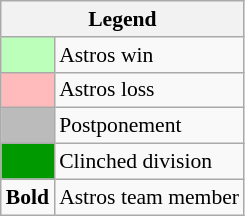<table class="wikitable" style="font-size:90%">
<tr>
<th colspan="2">Legend</th>
</tr>
<tr>
<td style="background:#bfb;"> </td>
<td>Astros win</td>
</tr>
<tr>
<td style="background:#fbb;"> </td>
<td>Astros loss</td>
</tr>
<tr>
<td style="background:#bbb;"> </td>
<td>Postponement</td>
</tr>
<tr>
<td style="background:#090;"> </td>
<td>Clinched division</td>
</tr>
<tr>
<td><strong>Bold</strong></td>
<td>Astros team member</td>
</tr>
</table>
